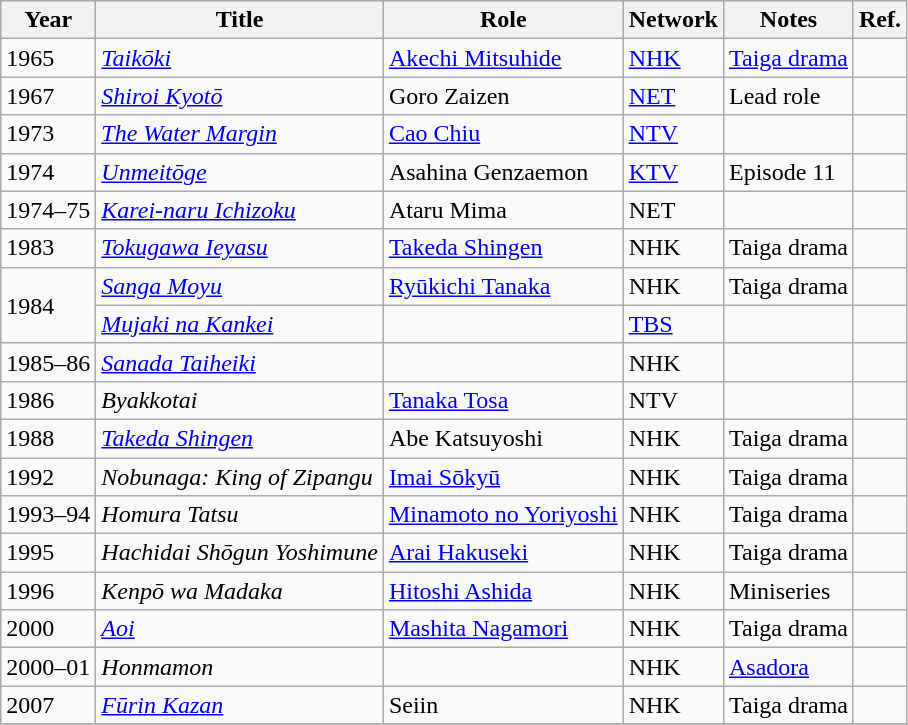<table class="wikitable sortable">
<tr>
<th>Year</th>
<th>Title</th>
<th>Role</th>
<th>Network</th>
<th>Notes</th>
<th class="unsortable">Ref.</th>
</tr>
<tr>
<td>1965</td>
<td><em><a href='#'>Taikōki</a></em></td>
<td><a href='#'>Akechi Mitsuhide</a></td>
<td><a href='#'>NHK</a></td>
<td><a href='#'>Taiga drama</a></td>
<td></td>
</tr>
<tr>
<td>1967</td>
<td><em><a href='#'>Shiroi Kyotō</a></em></td>
<td>Goro Zaizen</td>
<td><a href='#'>NET</a></td>
<td>Lead role</td>
<td></td>
</tr>
<tr>
<td>1973</td>
<td><em><a href='#'>The Water Margin</a></em></td>
<td><a href='#'>Cao Chiu</a></td>
<td><a href='#'>NTV</a></td>
<td></td>
<td></td>
</tr>
<tr>
<td>1974</td>
<td><em><a href='#'>Unmeitōge</a></em></td>
<td>Asahina Genzaemon</td>
<td><a href='#'>KTV</a></td>
<td>Episode 11</td>
<td></td>
</tr>
<tr>
<td>1974–75</td>
<td><em><a href='#'>Karei-naru Ichizoku</a></em></td>
<td>Ataru Mima</td>
<td>NET</td>
<td></td>
<td></td>
</tr>
<tr>
<td>1983</td>
<td><em><a href='#'>Tokugawa Ieyasu</a></em></td>
<td><a href='#'>Takeda Shingen</a></td>
<td>NHK</td>
<td>Taiga drama</td>
<td></td>
</tr>
<tr>
<td rowspan=2>1984</td>
<td><em><a href='#'>Sanga Moyu</a></em></td>
<td><a href='#'>Ryūkichi Tanaka</a></td>
<td>NHK</td>
<td>Taiga drama</td>
<td></td>
</tr>
<tr>
<td><em><a href='#'>Mujaki na Kankei</a></em></td>
<td></td>
<td><a href='#'>TBS</a></td>
<td></td>
<td></td>
</tr>
<tr>
<td>1985–86</td>
<td><em><a href='#'>Sanada Taiheiki</a></em></td>
<td></td>
<td>NHK</td>
<td></td>
<td></td>
</tr>
<tr>
<td>1986</td>
<td><em>Byakkotai</em></td>
<td><a href='#'>Tanaka Tosa</a></td>
<td>NTV</td>
<td></td>
<td></td>
</tr>
<tr>
<td>1988</td>
<td><em><a href='#'>Takeda Shingen</a></em></td>
<td>Abe Katsuyoshi</td>
<td>NHK</td>
<td>Taiga drama</td>
<td></td>
</tr>
<tr>
<td>1992</td>
<td><em>Nobunaga: King of Zipangu</em></td>
<td><a href='#'>Imai Sōkyū</a></td>
<td>NHK</td>
<td>Taiga drama</td>
<td></td>
</tr>
<tr>
<td>1993–94</td>
<td><em>Homura Tatsu</em></td>
<td><a href='#'>Minamoto no Yoriyoshi</a></td>
<td>NHK</td>
<td>Taiga drama</td>
<td></td>
</tr>
<tr>
<td>1995</td>
<td><em>Hachidai Shōgun Yoshimune</em></td>
<td><a href='#'>Arai Hakuseki</a></td>
<td>NHK</td>
<td>Taiga drama</td>
<td></td>
</tr>
<tr>
<td>1996</td>
<td><em>Kenpō wa Madaka</em></td>
<td><a href='#'>Hitoshi Ashida</a></td>
<td>NHK</td>
<td>Miniseries</td>
<td></td>
</tr>
<tr>
<td>2000</td>
<td><em><a href='#'>Aoi</a></em></td>
<td><a href='#'>Mashita Nagamori</a></td>
<td>NHK</td>
<td>Taiga drama</td>
<td></td>
</tr>
<tr>
<td>2000–01</td>
<td><em>Honmamon</em></td>
<td></td>
<td>NHK</td>
<td><a href='#'>Asadora</a></td>
<td></td>
</tr>
<tr>
<td>2007</td>
<td><em><a href='#'>Fūrin Kazan</a></em></td>
<td>Seiin</td>
<td>NHK</td>
<td>Taiga drama</td>
<td></td>
</tr>
<tr>
</tr>
</table>
